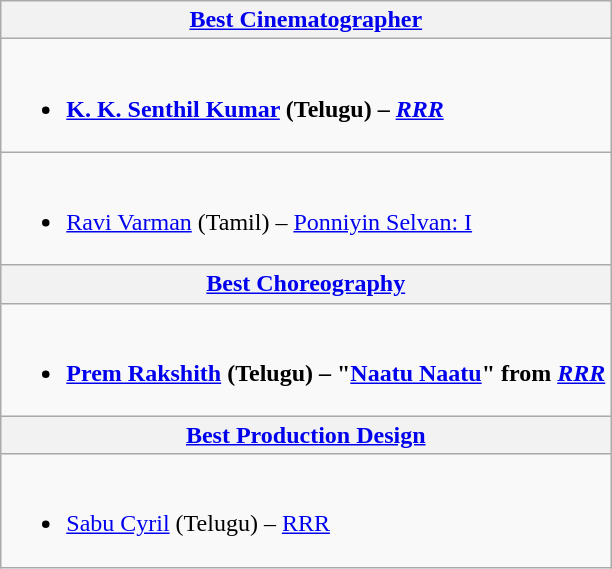<table class="wikitable">
<tr>
<th><a href='#'>Best Cinematographer</a></th>
</tr>
<tr>
<td><br><ul><li><strong><a href='#'>K. K. Senthil Kumar</a> (Telugu) – <em><a href='#'>RRR</a><strong><em></li></ul></td>
</tr>
<tr>
<td><br><ul><li></strong><a href='#'>Ravi Varman</a> (Tamil) – </em><a href='#'>Ponniyin Selvan: I</a></em></strong></li></ul></td>
</tr>
<tr>
<th><a href='#'>Best Choreography</a></th>
</tr>
<tr>
<td><br><ul><li><strong><a href='#'>Prem Rakshith</a></strong> <strong>(Telugu) – "<a href='#'>Naatu Naatu</a>" from <em><a href='#'>RRR</a><strong><em></li></ul></td>
</tr>
<tr>
<th><a href='#'>Best Production Design</a></th>
</tr>
<tr>
<td><br><ul><li></strong><a href='#'>Sabu Cyril</a> (Telugu) – </em><a href='#'>RRR</a></em></strong></li></ul></td>
</tr>
</table>
